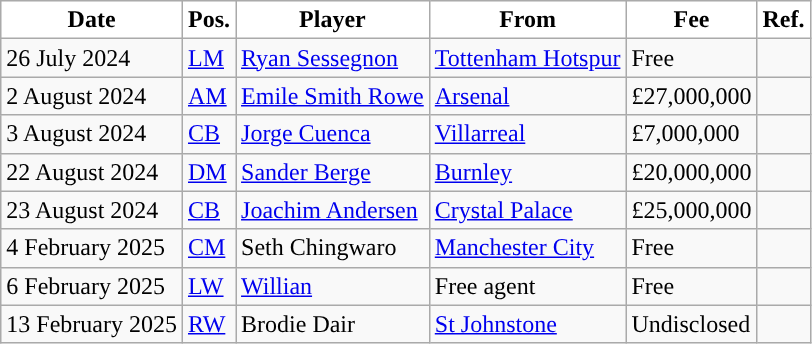<table class="wikitable plainrowheaders sortable">
<tr>
<th style="background:white;color:black; ">Date</th>
<th style="background:white;color:black; ">Pos.</th>
<th style="background:white;color:black; ">Player</th>
<th style="background:white;color:black; ">From</th>
<th style="background:white;color:black; ">Fee</th>
<th style="background:white;color:black; ">Ref.</th>
</tr>
<tr>
<td>26 July 2024</td>
<td><a href='#'>LM</a></td>
<td> <a href='#'>Ryan Sessegnon</a></td>
<td> <a href='#'>Tottenham Hotspur</a></td>
<td>Free</td>
<td></td>
</tr>
<tr>
<td>2 August 2024</td>
<td><a href='#'>AM</a></td>
<td> <a href='#'>Emile Smith Rowe</a></td>
<td> <a href='#'>Arsenal</a></td>
<td>£27,000,000</td>
<td></td>
</tr>
<tr>
<td>3 August 2024</td>
<td><a href='#'>CB</a></td>
<td> <a href='#'>Jorge Cuenca</a></td>
<td> <a href='#'>Villarreal</a></td>
<td>£7,000,000</td>
<td></td>
</tr>
<tr>
<td>22 August 2024</td>
<td><a href='#'>DM</a></td>
<td> <a href='#'>Sander Berge</a></td>
<td> <a href='#'>Burnley</a></td>
<td>£20,000,000</td>
<td></td>
</tr>
<tr>
<td>23 August 2024</td>
<td><a href='#'>CB</a></td>
<td> <a href='#'>Joachim Andersen</a></td>
<td> <a href='#'>Crystal Palace</a></td>
<td>£25,000,000</td>
<td></td>
</tr>
<tr>
<td>4 February 2025</td>
<td><a href='#'>CM</a></td>
<td> Seth Chingwaro</td>
<td> <a href='#'>Manchester City</a></td>
<td>Free</td>
<td></td>
</tr>
<tr>
<td>6 February 2025</td>
<td><a href='#'>LW</a></td>
<td> <a href='#'>Willian</a></td>
<td>Free agent</td>
<td>Free</td>
<td></td>
</tr>
<tr>
<td>13 February 2025</td>
<td><a href='#'>RW</a></td>
<td> Brodie Dair</td>
<td> <a href='#'>St Johnstone</a></td>
<td>Undisclosed</td>
<td></td>
</tr>
</table>
